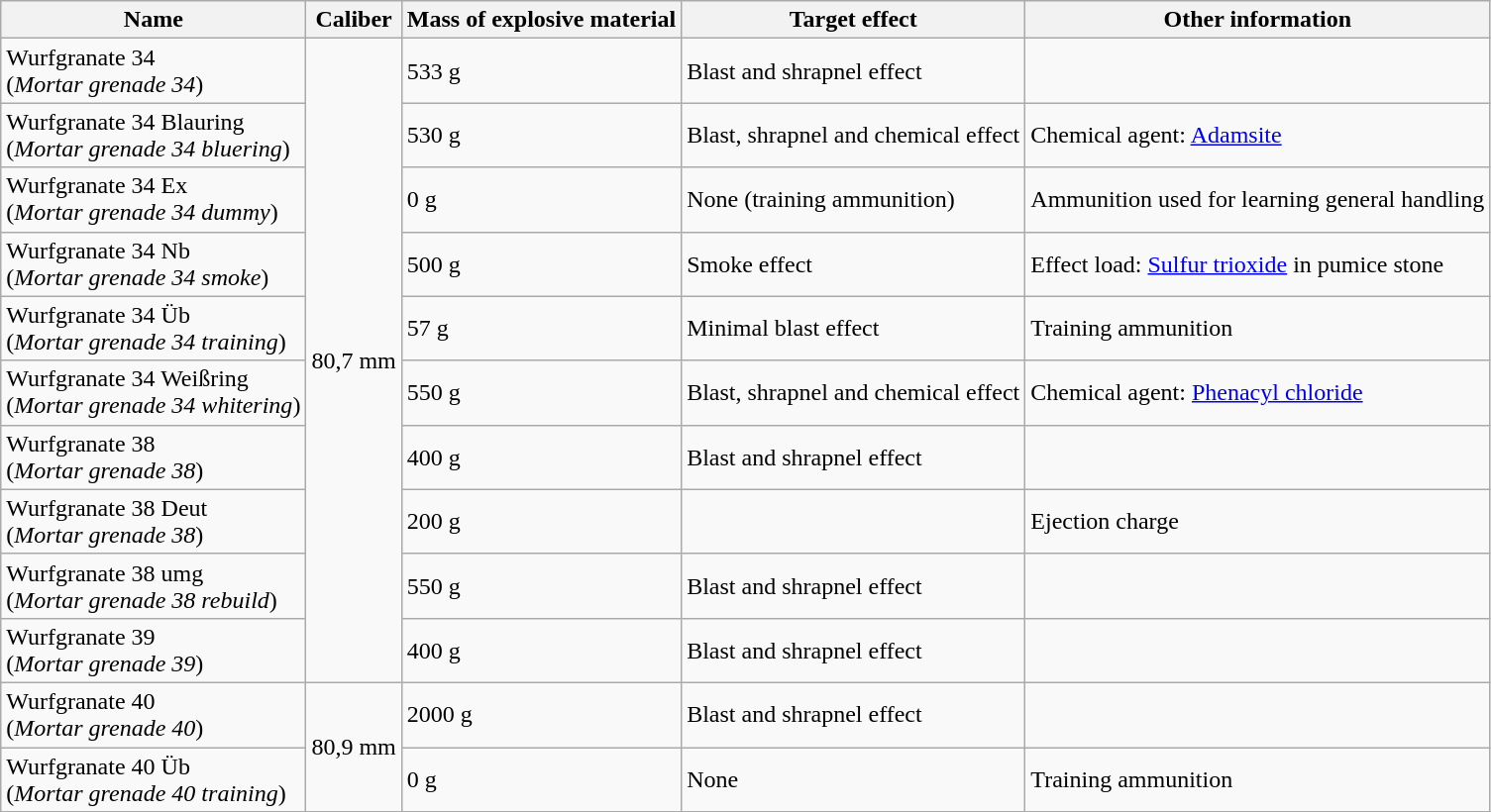<table class="wikitable">
<tr>
<th>Name</th>
<th>Caliber</th>
<th>Mass of explosive material</th>
<th>Target effect</th>
<th>Other information</th>
</tr>
<tr>
<td>Wurfgranate 34 <br>(<em>Mortar grenade 34</em>)</td>
<td rowspan=10>80,7 mm</td>
<td>533 g</td>
<td>Blast and shrapnel effect</td>
<td></td>
</tr>
<tr>
<td>Wurfgranate 34 Blauring <br>(<em>Mortar grenade 34 bluering</em>)</td>
<td>530 g</td>
<td>Blast, shrapnel and chemical effect</td>
<td>Chemical agent: <a href='#'>Adamsite</a></td>
</tr>
<tr>
<td>Wurfgranate 34 Ex <br>(<em>Mortar grenade 34 dummy</em>)</td>
<td>0 g</td>
<td>None (training ammunition)</td>
<td>Ammunition used for learning general handling</td>
</tr>
<tr>
<td>Wurfgranate 34 Nb <br>(<em>Mortar grenade 34 smoke</em>)</td>
<td>500 g</td>
<td>Smoke effect</td>
<td>Effect load: <a href='#'>Sulfur trioxide</a> in pumice stone</td>
</tr>
<tr>
<td>Wurfgranate 34 Üb <br>(<em>Mortar grenade 34 training</em>)</td>
<td>57 g</td>
<td>Minimal blast effect</td>
<td>Training ammunition</td>
</tr>
<tr>
<td>Wurfgranate 34 Weißring <br>(<em>Mortar grenade 34 whitering</em>)</td>
<td>550 g</td>
<td>Blast, shrapnel and chemical effect</td>
<td>Chemical agent: <a href='#'>Phenacyl chloride</a></td>
</tr>
<tr>
<td>Wurfgranate 38 <br>(<em>Mortar grenade 38</em>)</td>
<td>400 g</td>
<td>Blast and shrapnel effect</td>
<td></td>
</tr>
<tr>
<td>Wurfgranate 38 Deut <br>(<em>Mortar grenade 38</em>)</td>
<td>200 g</td>
<td></td>
<td>Ejection charge</td>
</tr>
<tr>
<td>Wurfgranate 38 umg <br>(<em>Mortar grenade 38 rebuild</em>)</td>
<td>550 g</td>
<td>Blast and shrapnel effect</td>
<td></td>
</tr>
<tr>
<td>Wurfgranate 39 <br>(<em>Mortar grenade 39</em>)</td>
<td>400 g</td>
<td>Blast and shrapnel effect</td>
<td></td>
</tr>
<tr>
<td>Wurfgranate 40 <br>(<em>Mortar grenade 40</em>)</td>
<td rowspan=2>80,9 mm</td>
<td>2000 g</td>
<td>Blast and shrapnel effect</td>
<td></td>
</tr>
<tr>
<td>Wurfgranate 40 Üb <br>(<em>Mortar grenade 40 training</em>)</td>
<td>0 g</td>
<td>None</td>
<td>Training ammunition</td>
</tr>
<tr>
</tr>
</table>
